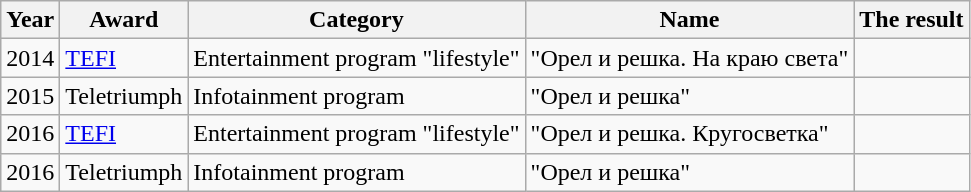<table class="wikitable">
<tr>
<th>Year</th>
<th>Award</th>
<th>Category</th>
<th>Name</th>
<th>The result</th>
</tr>
<tr>
<td>2014</td>
<td><a href='#'>TEFI</a></td>
<td>Entertainment program "lifestyle"</td>
<td>"Орел и решка. На краю света"</td>
<td></td>
</tr>
<tr>
<td>2015</td>
<td>Teletriumph</td>
<td>Infotainment program</td>
<td>"Орел и решка"</td>
<td></td>
</tr>
<tr>
<td>2016</td>
<td><a href='#'>TEFI</a></td>
<td>Entertainment program "lifestyle"</td>
<td>"Орел и решка. Кругосветка"</td>
<td></td>
</tr>
<tr>
<td>2016</td>
<td>Teletriumph</td>
<td>Infotainment program</td>
<td>"Орел и решка"</td>
<td></td>
</tr>
</table>
